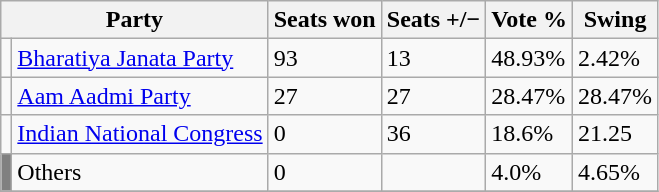<table class="sortable wikitable">
<tr>
<th colspan="2">Party</th>
<th>Seats won</th>
<th><strong>Seats +/−</strong></th>
<th>Vote %</th>
<th><strong>Swing</strong></th>
</tr>
<tr>
<td></td>
<td><a href='#'>Bharatiya Janata Party</a></td>
<td>93</td>
<td> 13</td>
<td>48.93%</td>
<td> 2.42%</td>
</tr>
<tr>
<td></td>
<td><a href='#'>Aam Aadmi Party</a></td>
<td>27</td>
<td> 27</td>
<td>28.47%</td>
<td> 28.47%</td>
</tr>
<tr>
<td></td>
<td><a href='#'>Indian National Congress</a></td>
<td>0</td>
<td> 36</td>
<td>18.6%</td>
<td> 21.25</td>
</tr>
<tr>
<td bgcolor="grey"></td>
<td>Others</td>
<td>0</td>
<td></td>
<td>4.0%</td>
<td> 4.65%</td>
</tr>
<tr>
</tr>
</table>
